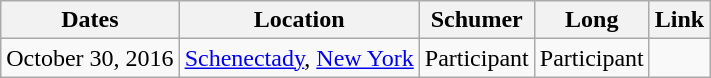<table class="wikitable" style="text-align:center">
<tr>
<th>Dates</th>
<th>Location</th>
<th>Schumer</th>
<th>Long</th>
<th>Link</th>
</tr>
<tr>
<td>October 30, 2016</td>
<td><a href='#'>Schenectady</a>, <a href='#'>New York</a></td>
<td>Participant</td>
<td>Participant</td>
<td align=left></td>
</tr>
</table>
